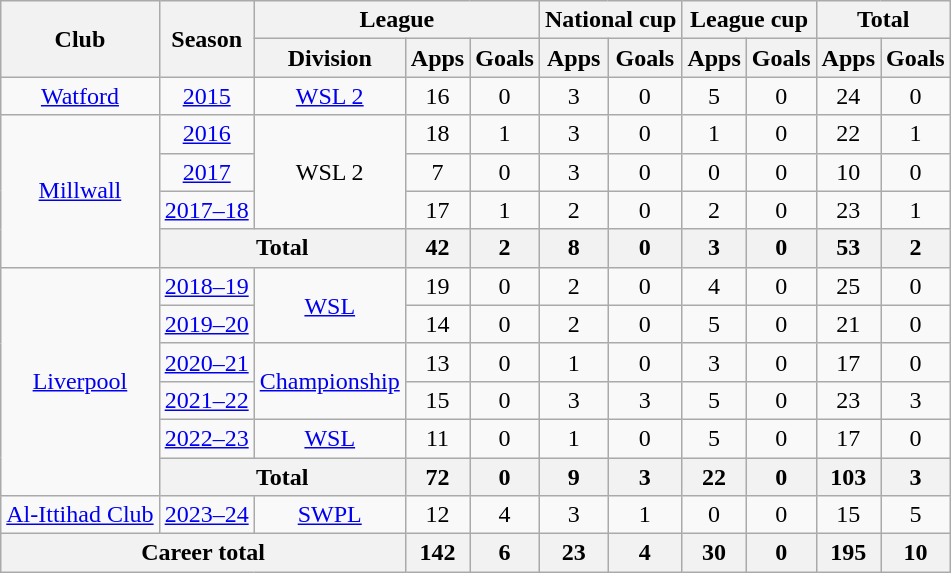<table class="wikitable" style="text-align:center">
<tr>
<th rowspan="2">Club</th>
<th rowspan="2">Season</th>
<th colspan="3">League</th>
<th colspan="2">National cup</th>
<th colspan="2">League cup</th>
<th colspan="2">Total</th>
</tr>
<tr>
<th>Division</th>
<th>Apps</th>
<th>Goals</th>
<th>Apps</th>
<th>Goals</th>
<th>Apps</th>
<th>Goals</th>
<th>Apps</th>
<th>Goals</th>
</tr>
<tr>
<td><a href='#'>Watford</a></td>
<td><a href='#'>2015</a></td>
<td><a href='#'>WSL 2</a></td>
<td>16</td>
<td>0</td>
<td>3</td>
<td>0</td>
<td>5</td>
<td>0</td>
<td>24</td>
<td>0</td>
</tr>
<tr>
<td rowspan="4"><a href='#'>Millwall</a></td>
<td><a href='#'>2016</a></td>
<td rowspan="3">WSL 2</td>
<td>18</td>
<td>1</td>
<td>3</td>
<td>0</td>
<td>1</td>
<td>0</td>
<td>22</td>
<td>1</td>
</tr>
<tr>
<td><a href='#'>2017</a></td>
<td>7</td>
<td>0</td>
<td>3</td>
<td>0</td>
<td>0</td>
<td>0</td>
<td>10</td>
<td>0</td>
</tr>
<tr>
<td><a href='#'>2017–18</a></td>
<td>17</td>
<td>1</td>
<td>2</td>
<td>0</td>
<td>2</td>
<td>0</td>
<td>23</td>
<td>1</td>
</tr>
<tr>
<th colspan="2">Total</th>
<th>42</th>
<th>2</th>
<th>8</th>
<th>0</th>
<th>3</th>
<th>0</th>
<th>53</th>
<th>2</th>
</tr>
<tr>
<td rowspan="6"><a href='#'>Liverpool</a></td>
<td><a href='#'>2018–19</a></td>
<td rowspan="2"><a href='#'>WSL</a></td>
<td>19</td>
<td>0</td>
<td>2</td>
<td>0</td>
<td>4</td>
<td>0</td>
<td>25</td>
<td>0</td>
</tr>
<tr>
<td><a href='#'>2019–20</a></td>
<td>14</td>
<td>0</td>
<td>2</td>
<td>0</td>
<td>5</td>
<td>0</td>
<td>21</td>
<td>0</td>
</tr>
<tr>
<td><a href='#'>2020–21</a></td>
<td rowspan="2"><a href='#'>Championship</a></td>
<td>13</td>
<td>0</td>
<td>1</td>
<td>0</td>
<td>3</td>
<td>0</td>
<td>17</td>
<td>0</td>
</tr>
<tr>
<td><a href='#'>2021–22</a></td>
<td>15</td>
<td>0</td>
<td>3</td>
<td>3</td>
<td>5</td>
<td>0</td>
<td>23</td>
<td>3</td>
</tr>
<tr>
<td><a href='#'>2022–23</a></td>
<td><a href='#'>WSL</a></td>
<td>11</td>
<td>0</td>
<td>1</td>
<td>0</td>
<td>5</td>
<td>0</td>
<td>17</td>
<td>0</td>
</tr>
<tr>
<th colspan="2">Total</th>
<th>72</th>
<th>0</th>
<th>9</th>
<th>3</th>
<th>22</th>
<th>0</th>
<th>103</th>
<th>3</th>
</tr>
<tr>
<td><a href='#'>Al-Ittihad Club</a></td>
<td><a href='#'>2023–24</a></td>
<td><a href='#'>SWPL</a></td>
<td>12</td>
<td>4</td>
<td>3</td>
<td>1</td>
<td>0</td>
<td>0</td>
<td>15</td>
<td>5</td>
</tr>
<tr>
<th colspan="3">Career total</th>
<th>142</th>
<th>6</th>
<th>23</th>
<th>4</th>
<th>30</th>
<th>0</th>
<th>195</th>
<th>10</th>
</tr>
</table>
